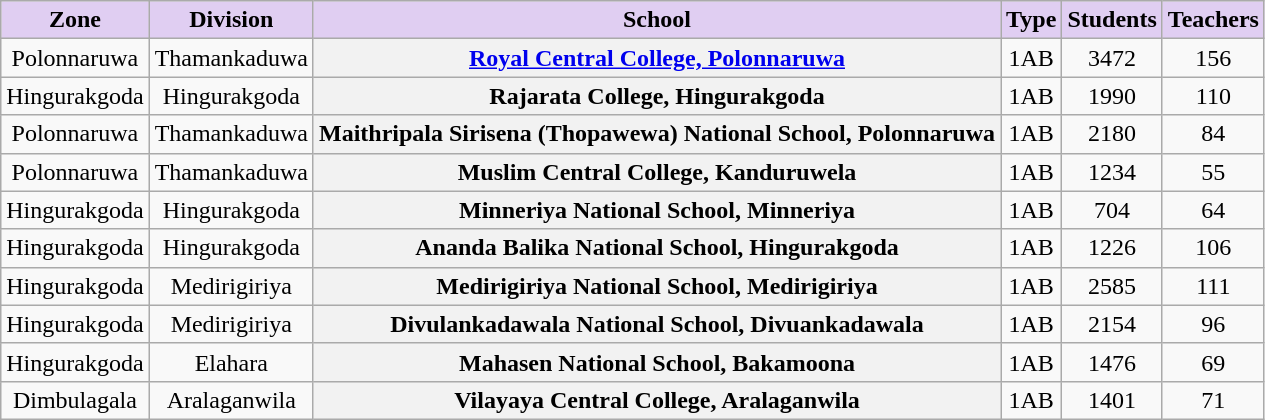<table class="wikitable sortable" style="text-align:center; font-size:100%">
<tr valign=bottom>
<th style="background-color:#E0CEF2;">Zone</th>
<th style="background-color:#E0CEF2;">Division</th>
<th style="background-color:#E0CEF2;">School</th>
<th style="background-color:#E0CEF2;">Type</th>
<th style="background-color:#E0CEF2;">Students</th>
<th style="background-color:#E0CEF2;">Teachers</th>
</tr>
<tr>
<td>Polonnaruwa</td>
<td>Thamankaduwa</td>
<th><a href='#'>Royal Central College, Polonnaruwa</a></th>
<td>1AB</td>
<td>3472</td>
<td>156</td>
</tr>
<tr>
<td>Hingurakgoda</td>
<td>Hingurakgoda</td>
<th>Rajarata College, Hingurakgoda</th>
<td>1AB</td>
<td>1990</td>
<td>110</td>
</tr>
<tr>
<td>Polonnaruwa</td>
<td>Thamankaduwa</td>
<th>Maithripala Sirisena (Thopawewa) National School, Polonnaruwa</th>
<td>1AB</td>
<td>2180</td>
<td>84</td>
</tr>
<tr>
<td>Polonnaruwa</td>
<td>Thamankaduwa</td>
<th>Muslim Central College, Kanduruwela</th>
<td>1AB</td>
<td>1234</td>
<td>55</td>
</tr>
<tr>
<td>Hingurakgoda</td>
<td>Hingurakgoda</td>
<th>Minneriya National School, Minneriya</th>
<td>1AB</td>
<td>704</td>
<td>64</td>
</tr>
<tr>
<td>Hingurakgoda</td>
<td>Hingurakgoda</td>
<th>Ananda Balika National School, Hingurakgoda</th>
<td>1AB</td>
<td>1226</td>
<td>106</td>
</tr>
<tr>
<td>Hingurakgoda</td>
<td>Medirigiriya</td>
<th>Medirigiriya National School, Medirigiriya</th>
<td>1AB</td>
<td>2585</td>
<td>111</td>
</tr>
<tr>
<td>Hingurakgoda</td>
<td>Medirigiriya</td>
<th>Divulankadawala National School, Divuankadawala</th>
<td>1AB</td>
<td>2154</td>
<td>96</td>
</tr>
<tr>
<td>Hingurakgoda</td>
<td>Elahara</td>
<th>Mahasen National School, Bakamoona</th>
<td>1AB</td>
<td>1476</td>
<td>69</td>
</tr>
<tr>
<td>Dimbulagala</td>
<td>Aralaganwila</td>
<th>Vilayaya Central College, Aralaganwila</th>
<td>1AB</td>
<td>1401</td>
<td>71</td>
</tr>
</table>
